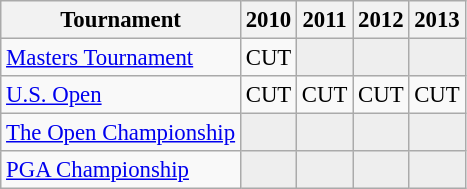<table class="wikitable" style="font-size:95%;text-align:center;">
<tr>
<th>Tournament</th>
<th>2010</th>
<th>2011</th>
<th>2012</th>
<th>2013</th>
</tr>
<tr>
<td align=left><a href='#'>Masters Tournament</a></td>
<td>CUT</td>
<td style="background:#eeeeee;"></td>
<td style="background:#eeeeee;"></td>
<td style="background:#eeeeee;"></td>
</tr>
<tr>
<td align=left><a href='#'>U.S. Open</a></td>
<td>CUT</td>
<td>CUT</td>
<td>CUT</td>
<td>CUT</td>
</tr>
<tr>
<td align=left><a href='#'>The Open Championship</a></td>
<td style="background:#eeeeee;"></td>
<td style="background:#eeeeee;"></td>
<td style="background:#eeeeee;"></td>
<td style="background:#eeeeee;"></td>
</tr>
<tr>
<td align=left><a href='#'>PGA Championship</a></td>
<td style="background:#eeeeee;"></td>
<td style="background:#eeeeee;"></td>
<td style="background:#eeeeee;"></td>
<td style="background:#eeeeee;"></td>
</tr>
</table>
